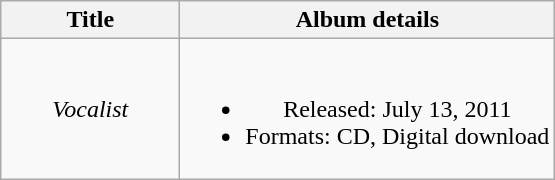<table class="wikitable plainrowheaders" style="text-align:center">
<tr>
<th style="width:7em;">Title</th>
<th>Album details</th>
</tr>
<tr>
<td><em>Vocalist</em></td>
<td><br><ul><li>Released: July 13, 2011</li><li>Formats: CD, Digital download</li></ul></td>
</tr>
</table>
